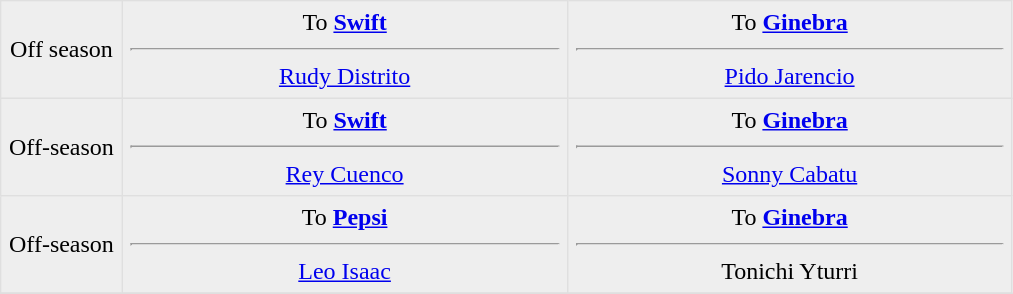<table border=1 style="border-collapse:collapse; text-align: center" bordercolor="#DFDFDF"  cellpadding="5">
<tr bgcolor="eeeeee">
<td style="width:12%">Off season <br></td>
<td style="width:44%" valign="top">To <strong><a href='#'>Swift</a></strong><hr><a href='#'>Rudy Distrito</a></td>
<td style="width:44%" valign="top">To <strong><a href='#'>Ginebra</a></strong><hr><a href='#'>Pido Jarencio</a></td>
</tr>
<tr bgcolor="eeeeee">
<td style="width:12%">Off-season <br></td>
<td style="width:44%" valign="top">To <strong><a href='#'>Swift</a></strong><hr><a href='#'>Rey Cuenco</a></td>
<td style="width:44%" valign="top">To <strong><a href='#'>Ginebra</a></strong><hr><a href='#'>Sonny Cabatu</a></td>
</tr>
<tr bgcolor="eeeeee">
<td style="width:12%">Off-season <br></td>
<td style="width:44%" valign="top">To <strong><a href='#'>Pepsi</a></strong><hr><a href='#'>Leo Isaac</a></td>
<td style="width:44%" valign="top">To <strong><a href='#'>Ginebra</a></strong><hr>Tonichi Yturri</td>
</tr>
<tr>
</tr>
</table>
